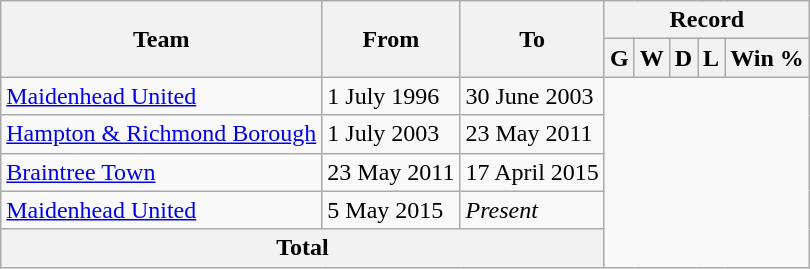<table class="wikitable" style="text-align: center">
<tr>
<th rowspan="2">Team</th>
<th rowspan="2">From</th>
<th rowspan="2">To</th>
<th colspan="5">Record</th>
</tr>
<tr>
<th>G</th>
<th>W</th>
<th>D</th>
<th>L</th>
<th>Win %</th>
</tr>
<tr>
<td align=left><a href='#'>Maidenhead United</a></td>
<td align=left>1 July 1996</td>
<td align=left>30 June 2003<br></td>
</tr>
<tr>
<td align=left><a href='#'>Hampton & Richmond Borough</a></td>
<td align=left>1 July 2003</td>
<td align=left>23 May 2011<br></td>
</tr>
<tr>
<td align=left><a href='#'>Braintree Town</a></td>
<td align=left>23 May 2011</td>
<td align=left>17 April 2015<br></td>
</tr>
<tr>
<td align=left><a href='#'>Maidenhead United</a></td>
<td align=left>5 May 2015</td>
<td align=left><em>Present</em><br></td>
</tr>
<tr>
<th colspan=3>Total<br></th>
</tr>
</table>
